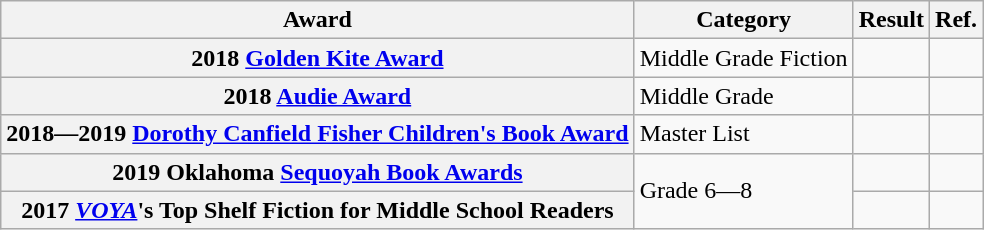<table class="wikitable plainrowheaders sortable">
<tr>
<th>Award</th>
<th>Category</th>
<th>Result</th>
<th class="unsortable">Ref.</th>
</tr>
<tr>
<th scope="row">2018 <a href='#'>Golden Kite Award</a></th>
<td>Middle Grade Fiction</td>
<td></td>
<td style="text-align:center;"></td>
</tr>
<tr>
<th scope="row">2018 <a href='#'>Audie Award</a></th>
<td Middle Grade>Middle Grade</td>
<td></td>
<td style="text-align:center;"></td>
</tr>
<tr>
<th scope="row">2018—2019 <a href='#'>Dorothy Canfield Fisher Children's Book Award</a></th>
<td Master List>Master List</td>
<td></td>
<td style="text-align:center;"></td>
</tr>
<tr>
<th scope="row">2019 Oklahoma <a href='#'>Sequoyah Book Awards</a></th>
<td rowspan="2" Grade 6—8>Grade 6—8</td>
<td></td>
<td style="text-align:center;"></td>
</tr>
<tr>
<th scope="row">2017 <a href='#'><em>VOYA</em></a>'s Top Shelf Fiction for Middle School Readers</th>
<td></td>
<td style="text-align:center;"></td>
</tr>
</table>
